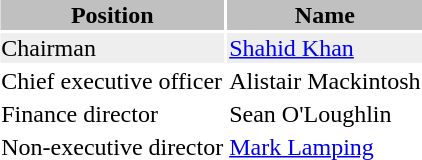<table class="toccolours" style="float:right">
<tr>
<th style="background:silver;">Position</th>
<th style="background:silver;">Name</th>
</tr>
<tr style="background:#eee;">
<td>Chairman</td>
<td><a href='#'>Shahid Khan</a></td>
</tr>
<tr>
<td>Chief executive officer</td>
<td>Alistair Mackintosh</td>
</tr>
<tr>
<td>Finance director</td>
<td>Sean O'Loughlin</td>
</tr>
<tr>
<td>Non-executive director</td>
<td><a href='#'>Mark Lamping</a></td>
</tr>
</table>
